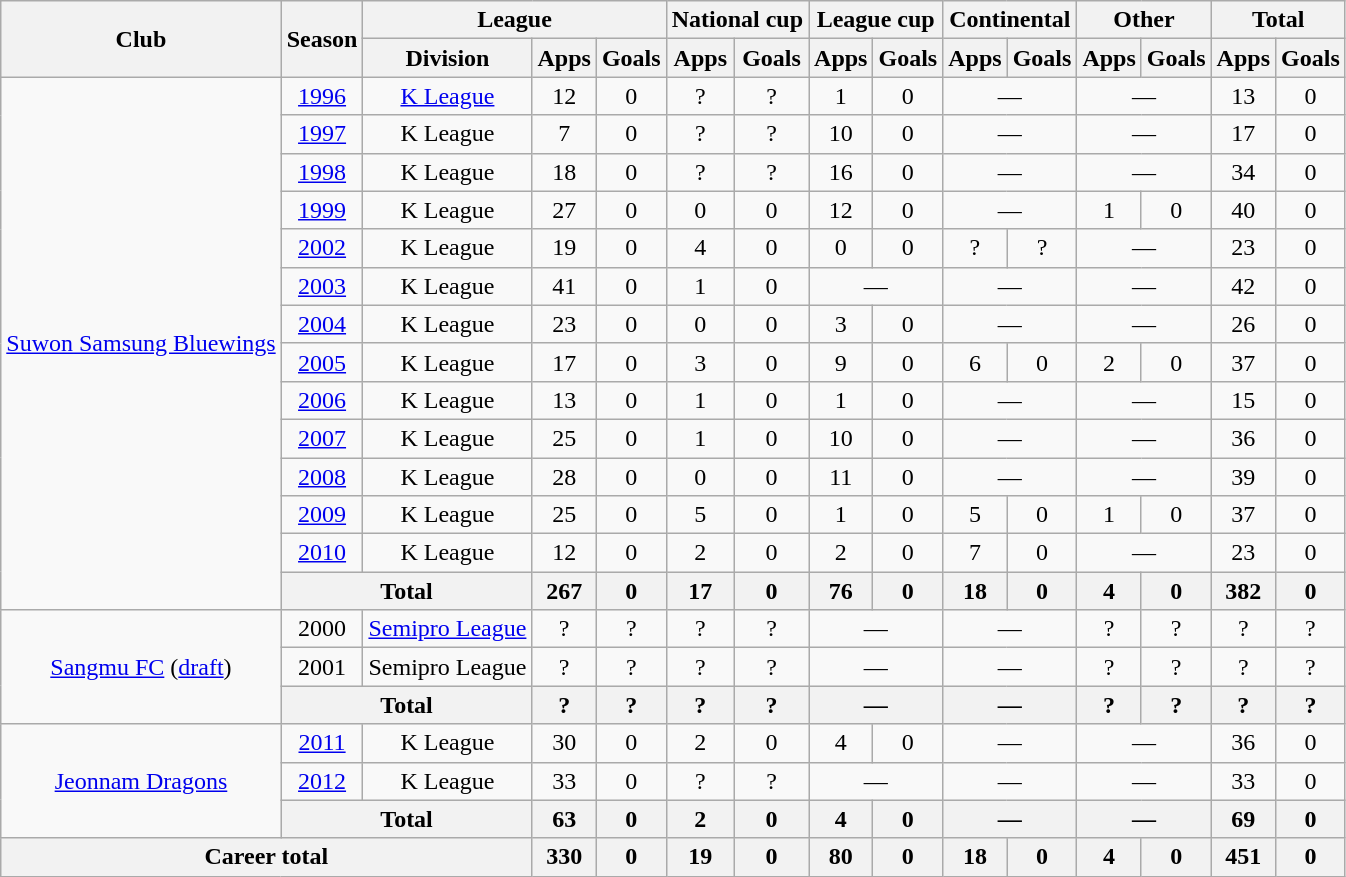<table class="wikitable" style="text-align:center">
<tr>
<th rowspan=2>Club</th>
<th rowspan=2>Season</th>
<th colspan=3>League</th>
<th colspan=2>National cup</th>
<th colspan=2>League cup</th>
<th colspan=2>Continental</th>
<th colspan=2>Other</th>
<th colspan=2>Total</th>
</tr>
<tr>
<th>Division</th>
<th>Apps</th>
<th>Goals</th>
<th>Apps</th>
<th>Goals</th>
<th>Apps</th>
<th>Goals</th>
<th>Apps</th>
<th>Goals</th>
<th>Apps</th>
<th>Goals</th>
<th>Apps</th>
<th>Goals</th>
</tr>
<tr>
<td rowspan=14><a href='#'>Suwon Samsung Bluewings</a></td>
<td><a href='#'>1996</a></td>
<td><a href='#'>K League</a></td>
<td>12</td>
<td>0</td>
<td>?</td>
<td>?</td>
<td>1</td>
<td>0</td>
<td colspan="2">—</td>
<td colspan="2">—</td>
<td>13</td>
<td>0</td>
</tr>
<tr>
<td><a href='#'>1997</a></td>
<td>K League</td>
<td>7</td>
<td>0</td>
<td>?</td>
<td>?</td>
<td>10</td>
<td>0</td>
<td colspan=2>—</td>
<td colspan="2">—</td>
<td>17</td>
<td>0</td>
</tr>
<tr>
<td><a href='#'>1998</a></td>
<td>K League</td>
<td>18</td>
<td>0</td>
<td>?</td>
<td>?</td>
<td>16</td>
<td>0</td>
<td colspan=2>—</td>
<td colspan="2">—</td>
<td>34</td>
<td>0</td>
</tr>
<tr>
<td><a href='#'>1999</a></td>
<td>K League</td>
<td>27</td>
<td>0</td>
<td>0</td>
<td>0</td>
<td>12</td>
<td>0</td>
<td colspan=2>—</td>
<td>1</td>
<td>0</td>
<td>40</td>
<td>0</td>
</tr>
<tr>
<td><a href='#'>2002</a></td>
<td>K League</td>
<td>19</td>
<td>0</td>
<td>4</td>
<td>0</td>
<td>0</td>
<td>0</td>
<td>?</td>
<td>?</td>
<td colspan="2">—</td>
<td>23</td>
<td>0</td>
</tr>
<tr>
<td><a href='#'>2003</a></td>
<td>K League</td>
<td>41</td>
<td>0</td>
<td>1</td>
<td>0</td>
<td colspan=2>—</td>
<td colspan=2>—</td>
<td colspan="2">—</td>
<td>42</td>
<td>0</td>
</tr>
<tr>
<td><a href='#'>2004</a></td>
<td>K League</td>
<td>23</td>
<td>0</td>
<td>0</td>
<td>0</td>
<td>3</td>
<td>0</td>
<td colspan=2>—</td>
<td colspan="2">—</td>
<td>26</td>
<td>0</td>
</tr>
<tr>
<td><a href='#'>2005</a></td>
<td>K League</td>
<td>17</td>
<td>0</td>
<td>3</td>
<td>0</td>
<td>9</td>
<td>0</td>
<td>6</td>
<td>0</td>
<td>2</td>
<td>0</td>
<td>37</td>
<td>0</td>
</tr>
<tr>
<td><a href='#'>2006</a></td>
<td>K League</td>
<td>13</td>
<td>0</td>
<td>1</td>
<td>0</td>
<td>1</td>
<td>0</td>
<td colspan=2>—</td>
<td colspan="2">—</td>
<td>15</td>
<td>0</td>
</tr>
<tr>
<td><a href='#'>2007</a></td>
<td>K League</td>
<td>25</td>
<td>0</td>
<td>1</td>
<td>0</td>
<td>10</td>
<td>0</td>
<td colspan=2>—</td>
<td colspan="2">—</td>
<td>36</td>
<td>0</td>
</tr>
<tr>
<td><a href='#'>2008</a></td>
<td>K League</td>
<td>28</td>
<td>0</td>
<td>0</td>
<td>0</td>
<td>11</td>
<td>0</td>
<td colspan=2>—</td>
<td colspan="2">—</td>
<td>39</td>
<td>0</td>
</tr>
<tr>
<td><a href='#'>2009</a></td>
<td>K League</td>
<td>25</td>
<td>0</td>
<td>5</td>
<td>0</td>
<td>1</td>
<td>0</td>
<td>5</td>
<td>0</td>
<td>1</td>
<td>0</td>
<td>37</td>
<td>0</td>
</tr>
<tr>
<td><a href='#'>2010</a></td>
<td>K League</td>
<td>12</td>
<td>0</td>
<td>2</td>
<td>0</td>
<td>2</td>
<td>0</td>
<td>7</td>
<td>0</td>
<td colspan="2">—</td>
<td>23</td>
<td>0</td>
</tr>
<tr>
<th colspan=2>Total</th>
<th>267</th>
<th>0</th>
<th>17</th>
<th>0</th>
<th>76</th>
<th>0</th>
<th>18</th>
<th>0</th>
<th>4</th>
<th>0</th>
<th>382</th>
<th>0</th>
</tr>
<tr>
<td rowspan=3><a href='#'>Sangmu FC</a> (<a href='#'>draft</a>)</td>
<td>2000</td>
<td><a href='#'>Semipro League</a></td>
<td>?</td>
<td>?</td>
<td>?</td>
<td>?</td>
<td colspan="2">—</td>
<td colspan=2>—</td>
<td>?</td>
<td>?</td>
<td>?</td>
<td>?</td>
</tr>
<tr>
<td>2001</td>
<td>Semipro League</td>
<td>?</td>
<td>?</td>
<td>?</td>
<td>?</td>
<td colspan="2">—</td>
<td colspan=2>—</td>
<td>?</td>
<td>?</td>
<td>?</td>
<td>?</td>
</tr>
<tr>
<th colspan=2>Total</th>
<th>?</th>
<th>?</th>
<th>?</th>
<th>?</th>
<th colspan="2">—</th>
<th colspan=2>—</th>
<th>?</th>
<th>?</th>
<th>?</th>
<th>?</th>
</tr>
<tr>
<td rowspan=3><a href='#'>Jeonnam Dragons</a></td>
<td><a href='#'>2011</a></td>
<td>K League</td>
<td>30</td>
<td>0</td>
<td>2</td>
<td>0</td>
<td>4</td>
<td>0</td>
<td colspan=2>—</td>
<td colspan="2">—</td>
<td>36</td>
<td>0</td>
</tr>
<tr>
<td><a href='#'>2012</a></td>
<td>K League</td>
<td>33</td>
<td>0</td>
<td>?</td>
<td>?</td>
<td colspan=2>—</td>
<td colspan=2>—</td>
<td colspan="2">—</td>
<td>33</td>
<td>0</td>
</tr>
<tr>
<th colspan=2>Total</th>
<th>63</th>
<th>0</th>
<th>2</th>
<th>0</th>
<th>4</th>
<th>0</th>
<th colspan=2>—</th>
<th colspan="2">—</th>
<th>69</th>
<th>0</th>
</tr>
<tr>
<th colspan=3>Career total</th>
<th>330</th>
<th>0</th>
<th>19</th>
<th>0</th>
<th>80</th>
<th>0</th>
<th>18</th>
<th>0</th>
<th>4</th>
<th>0</th>
<th>451</th>
<th>0</th>
</tr>
</table>
